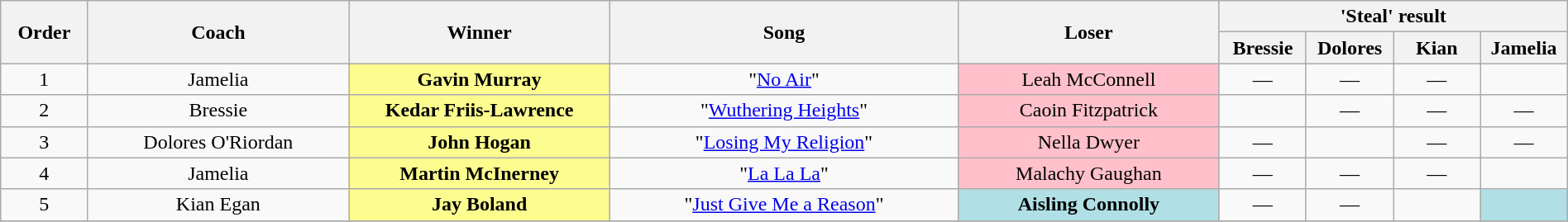<table class="wikitable" style="text-align: center; width:100%;">
<tr>
<th rowspan="2" width="05%">Order</th>
<th rowspan="2" width="15%">Coach</th>
<th rowspan="2" width="15%">Winner</th>
<th rowspan="2" width="20%">Song</th>
<th rowspan="2" width="15%">Loser</th>
<th colspan="4" width="20%">'Steal' result</th>
</tr>
<tr>
<th width="05%">Bressie</th>
<th width="05%">Dolores</th>
<th width="05%">Kian</th>
<th width="05%">Jamelia</th>
</tr>
<tr>
<td>1</td>
<td>Jamelia</td>
<td style="background:#fdfc8f;"><strong>Gavin Murray</strong></td>
<td>"<a href='#'>No Air</a>"</td>
<td style="background:pink">Leah McConnell</td>
<td>—</td>
<td>—</td>
<td>—</td>
<td></td>
</tr>
<tr>
<td>2</td>
<td>Bressie</td>
<td style="background:#fdfc8f;"><strong>Kedar Friis-Lawrence</strong></td>
<td>"<a href='#'>Wuthering Heights</a>"</td>
<td style="background:pink">Caoin Fitzpatrick</td>
<td></td>
<td>—</td>
<td>—</td>
<td>—</td>
</tr>
<tr>
<td>3</td>
<td>Dolores O'Riordan</td>
<td style="background:#fdfc8f;"><strong>John Hogan</strong></td>
<td>"<a href='#'>Losing My Religion</a>"</td>
<td style="background:pink">Nella Dwyer</td>
<td>—</td>
<td></td>
<td>—</td>
<td>—</td>
</tr>
<tr>
<td>4</td>
<td>Jamelia</td>
<td style="background:#fdfc8f;"><strong>Martin McInerney</strong></td>
<td>"<a href='#'>La La La</a>"</td>
<td style="background:pink">Malachy Gaughan</td>
<td>—</td>
<td>—</td>
<td>—</td>
<td></td>
</tr>
<tr>
<td>5</td>
<td>Kian Egan</td>
<td style="background:#fdfc8f;"><strong>Jay Boland</strong></td>
<td>"<a href='#'>Just Give Me a Reason</a>"</td>
<td style="background:#B0E0E6"><strong>Aisling Connolly</strong></td>
<td>—</td>
<td>—</td>
<td></td>
<td style="background:#B0E0E6;"><strong></strong></td>
</tr>
<tr>
</tr>
</table>
